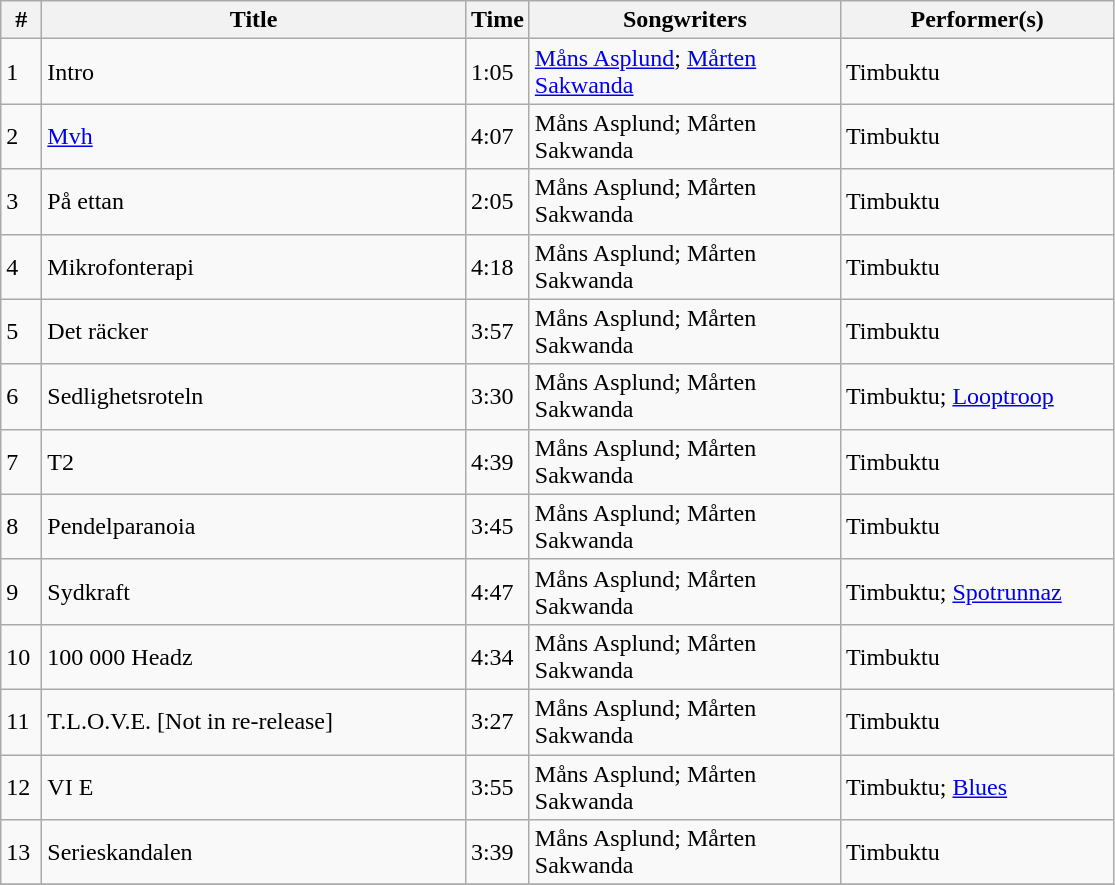<table class="wikitable">
<tr>
<th align="center" width="20">#</th>
<th align="center" width="275">Title</th>
<th align="center" width="33">Time</th>
<th align="center" width="200">Songwriters</th>
<th align="center" width="175">Performer(s)</th>
</tr>
<tr>
<td>1</td>
<td>Intro</td>
<td>1:05</td>
<td><a href='#'>Måns Asplund</a>; <a href='#'>Mårten Sakwanda</a></td>
<td>Timbuktu</td>
</tr>
<tr>
<td>2</td>
<td><a href='#'>Mvh</a></td>
<td>4:07</td>
<td>Måns Asplund; Mårten Sakwanda</td>
<td>Timbuktu</td>
</tr>
<tr>
<td>3</td>
<td>På ettan</td>
<td>2:05</td>
<td>Måns Asplund; Mårten Sakwanda</td>
<td>Timbuktu</td>
</tr>
<tr>
<td>4</td>
<td>Mikrofonterapi</td>
<td>4:18</td>
<td>Måns Asplund; Mårten Sakwanda</td>
<td>Timbuktu</td>
</tr>
<tr>
<td>5</td>
<td>Det räcker</td>
<td>3:57</td>
<td>Måns Asplund; Mårten Sakwanda</td>
<td>Timbuktu</td>
</tr>
<tr>
<td>6</td>
<td>Sedlighetsroteln</td>
<td>3:30</td>
<td>Måns Asplund; Mårten Sakwanda</td>
<td>Timbuktu; <a href='#'>Looptroop</a></td>
</tr>
<tr>
<td>7</td>
<td>T2</td>
<td>4:39</td>
<td>Måns Asplund; Mårten Sakwanda</td>
<td>Timbuktu</td>
</tr>
<tr>
<td>8</td>
<td>Pendelparanoia</td>
<td>3:45</td>
<td>Måns Asplund; Mårten Sakwanda</td>
<td>Timbuktu</td>
</tr>
<tr>
<td>9</td>
<td>Sydkraft</td>
<td>4:47</td>
<td>Måns Asplund; Mårten Sakwanda</td>
<td>Timbuktu; <a href='#'>Spotrunnaz</a></td>
</tr>
<tr>
<td>10</td>
<td>100 000 Headz</td>
<td>4:34</td>
<td>Måns Asplund; Mårten Sakwanda</td>
<td>Timbuktu</td>
</tr>
<tr>
<td>11</td>
<td>T.L.O.V.E. [Not in re-release]</td>
<td>3:27</td>
<td>Måns Asplund; Mårten Sakwanda</td>
<td>Timbuktu</td>
</tr>
<tr>
<td>12</td>
<td>VI E</td>
<td>3:55</td>
<td>Måns Asplund; Mårten Sakwanda</td>
<td>Timbuktu; <a href='#'>Blues</a></td>
</tr>
<tr>
<td>13</td>
<td>Serieskandalen</td>
<td>3:39</td>
<td>Måns Asplund; Mårten Sakwanda</td>
<td>Timbuktu</td>
</tr>
<tr>
</tr>
</table>
